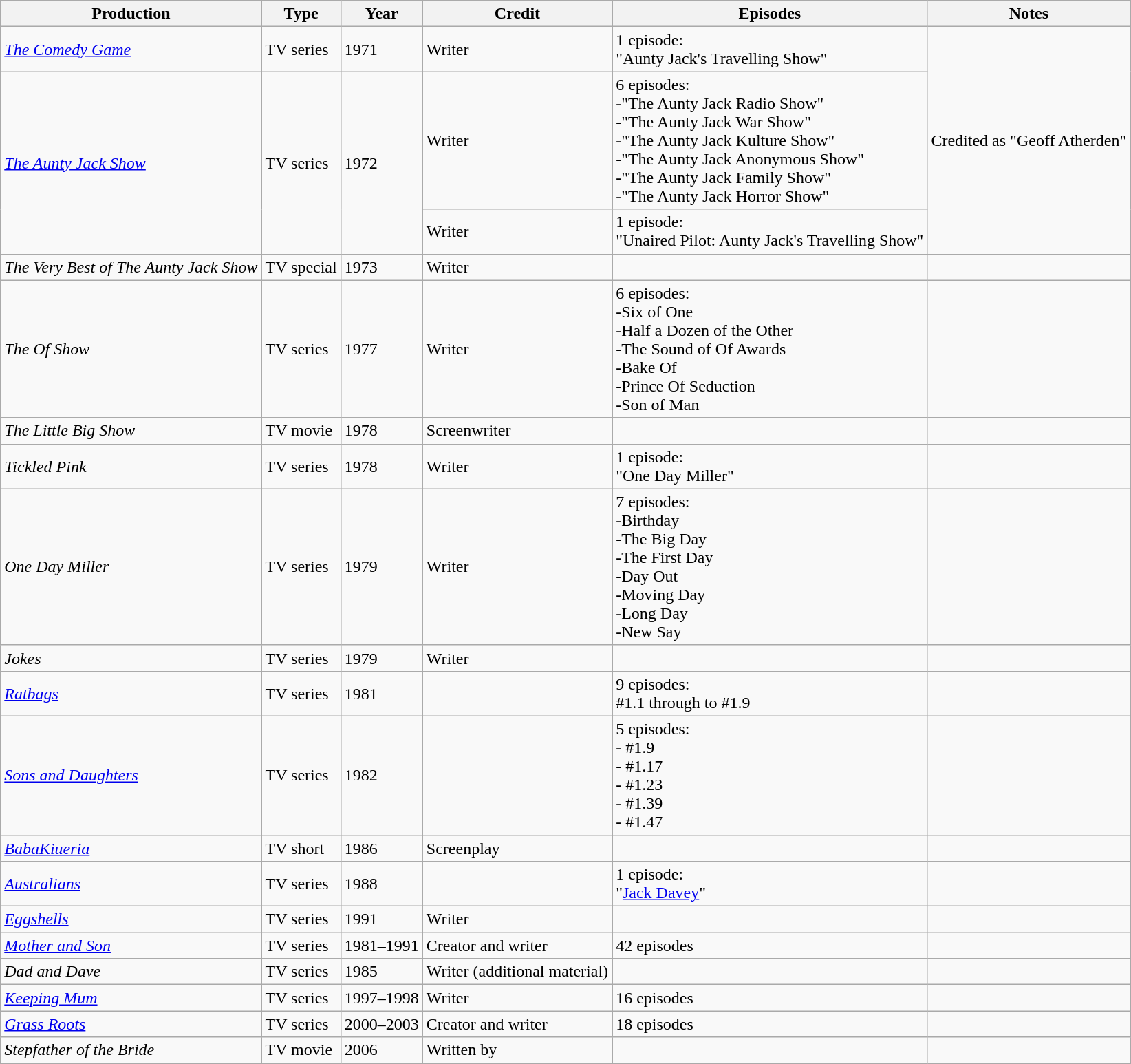<table class="wikitable">
<tr>
<th>Production</th>
<th>Type</th>
<th>Year</th>
<th>Credit</th>
<th>Episodes</th>
<th>Notes</th>
</tr>
<tr>
<td><em><a href='#'>The Comedy Game</a></em></td>
<td>TV series</td>
<td>1971</td>
<td>Writer</td>
<td>1 episode:<br>"Aunty Jack's Travelling Show"</td>
<td rowspan="3">Credited as "Geoff Atherden"</td>
</tr>
<tr>
<td rowspan="2"><em><a href='#'>The Aunty Jack Show</a></em></td>
<td rowspan="2">TV series</td>
<td rowspan="2">1972</td>
<td>Writer</td>
<td>6 episodes:<br>-"The Aunty Jack Radio Show"<br>-"The Aunty Jack War Show"<br>-"The Aunty Jack Kulture Show"<br>-"The Aunty Jack Anonymous Show"<br>-"The Aunty Jack Family Show"<br>-"The Aunty Jack Horror Show"</td>
</tr>
<tr>
<td>Writer</td>
<td>1 episode:<br>"Unaired Pilot: Aunty Jack's Travelling Show"</td>
</tr>
<tr>
<td><em>The Very Best of The Aunty Jack Show</em></td>
<td>TV special</td>
<td>1973</td>
<td>Writer</td>
<td></td>
<td></td>
</tr>
<tr>
<td><em>The Of Show</em></td>
<td>TV series</td>
<td>1977</td>
<td>Writer</td>
<td>6 episodes:<br>-Six of One<br>-Half a Dozen of the Other<br>-The Sound of Of Awards<br>-Bake Of<br>-Prince Of Seduction<br>-Son of Man</td>
<td></td>
</tr>
<tr>
<td><em>The Little Big Show</em></td>
<td>TV movie</td>
<td>1978</td>
<td>Screenwriter</td>
<td></td>
<td></td>
</tr>
<tr>
<td><em>Tickled Pink</em></td>
<td>TV series</td>
<td>1978</td>
<td>Writer</td>
<td>1 episode:<br>"One Day Miller"</td>
<td></td>
</tr>
<tr>
<td><em>One Day Miller</em></td>
<td>TV series</td>
<td>1979</td>
<td>Writer</td>
<td>7 episodes:<br>-Birthday<br>-The Big Day<br>-The First Day<br>-Day Out<br>-Moving Day<br>-Long Day<br>-New Say</td>
<td></td>
</tr>
<tr>
<td><em>Jokes</em></td>
<td>TV series</td>
<td>1979</td>
<td>Writer</td>
<td></td>
<td></td>
</tr>
<tr>
<td><em><a href='#'>Ratbags</a></em></td>
<td>TV series</td>
<td>1981</td>
<td></td>
<td>9 episodes:<br>#1.1 through to #1.9</td>
<td></td>
</tr>
<tr>
<td><em><a href='#'>Sons and Daughters</a></em></td>
<td>TV series</td>
<td>1982</td>
<td></td>
<td>5 episodes:<br>- #1.9<br>- #1.17<br>- #1.23<br>- #1.39<br>- #1.47</td>
<td></td>
</tr>
<tr>
<td><em><a href='#'>BabaKiueria</a></em></td>
<td>TV short</td>
<td>1986</td>
<td>Screenplay</td>
<td></td>
<td></td>
</tr>
<tr>
<td><em><a href='#'>Australians</a></em></td>
<td>TV series</td>
<td>1988</td>
<td></td>
<td>1 episode:<br>"<a href='#'>Jack Davey</a>"</td>
<td></td>
</tr>
<tr>
<td><em><a href='#'>Eggshells</a></em></td>
<td>TV series</td>
<td>1991</td>
<td>Writer</td>
<td></td>
<td></td>
</tr>
<tr>
<td><em><a href='#'>Mother and Son</a></em></td>
<td>TV series</td>
<td>1981–1991</td>
<td>Creator and writer</td>
<td>42 episodes</td>
<td></td>
</tr>
<tr>
<td><em>Dad and Dave</em></td>
<td>TV series</td>
<td>1985</td>
<td>Writer (additional material)</td>
<td></td>
<td></td>
</tr>
<tr>
<td><em><a href='#'>Keeping Mum</a></em></td>
<td>TV series</td>
<td>1997–1998</td>
<td>Writer</td>
<td>16 episodes</td>
<td></td>
</tr>
<tr>
<td><em><a href='#'>Grass Roots</a></em></td>
<td>TV series</td>
<td>2000–2003</td>
<td>Creator and writer</td>
<td>18 episodes</td>
<td></td>
</tr>
<tr>
<td><em>Stepfather of the Bride</em></td>
<td>TV movie</td>
<td>2006</td>
<td>Written by</td>
<td></td>
<td></td>
</tr>
</table>
